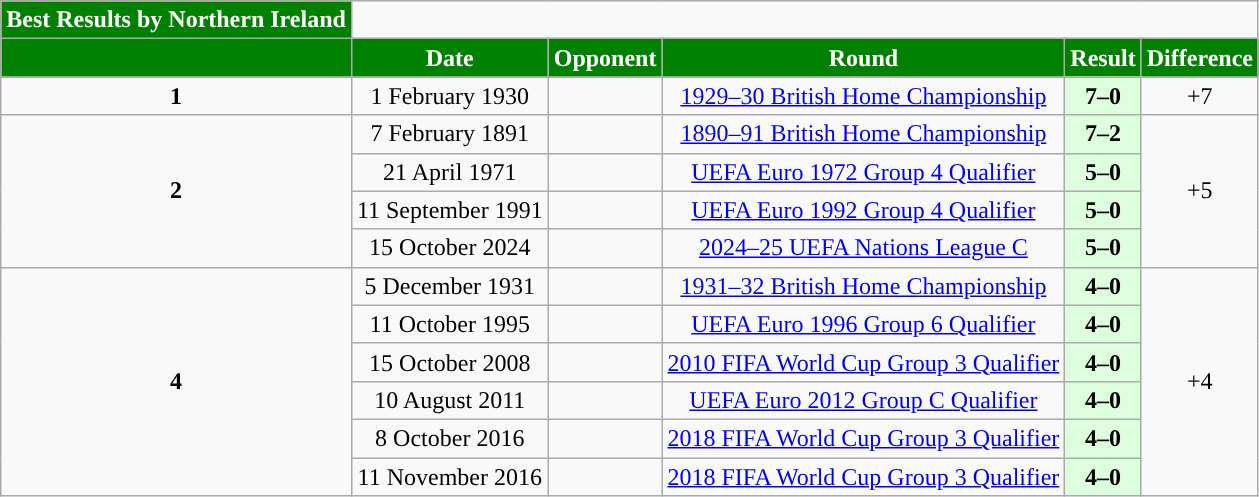<table class="wikitable" style="text-align:center;">
<tr>
<th style="background-color:#008000; color:white; ">Best Results by Northern Ireland</th>
</tr>
<tr>
<th style="background-color:#008000; color:white; "></th>
<th style="background-color:#008000; color:white; ">Date</th>
<th style="background-color:#008000; color:white; ">Opponent</th>
<th style="background-color:#008000; color:white; ">Round</th>
<th style="background-color:#008000; color:white; ">Result</th>
<th style="background-color:#008000; color:white; ">Difference</th>
</tr>
<tr>
<td><strong>1</strong></td>
<td>1 February 1930</td>
<td style="text-align:left;"></td>
<td>    <a href='#'>1929–30 British Home Championship</a></td>
<td style="background:#dfd;"><strong>7–0</strong></td>
<td>+7</td>
</tr>
<tr>
<td rowspan="4"><strong>2</strong></td>
<td>7 February 1891</td>
<td style="text-align:left;"></td>
<td>    <a href='#'>1890–91 British Home Championship</a></td>
<td style="background:#dfd;"><strong>7–2</strong></td>
<td rowspan="4">+5</td>
</tr>
<tr>
<td>21 April 1971</td>
<td style="text-align:left;"></td>
<td> <a href='#'>UEFA Euro 1972 Group 4 Qualifier</a></td>
<td style="background:#dfd;"><strong>5–0</strong></td>
</tr>
<tr>
<td>11 September 1991</td>
<td style="text-align:left;"></td>
<td> <a href='#'>UEFA Euro 1992 Group 4 Qualifier</a></td>
<td style="background:#dfd;"><strong>5–0</strong></td>
</tr>
<tr>
<td>15 October 2024</td>
<td style="text-align:left;"></td>
<td><a href='#'>2024–25 UEFA Nations League C</a></td>
<td style="background:#dfd;"><strong>5–0</strong></td>
</tr>
<tr>
<td rowspan="6"><strong>4</strong></td>
<td>5 December 1931</td>
<td style="text-align:left;"></td>
<td>    <a href='#'>1931–32 British Home Championship</a></td>
<td style="background:#dfd;"><strong>4–0</strong></td>
<td rowspan="6">+4</td>
</tr>
<tr>
<td>11 October 1995</td>
<td style="text-align:left;"></td>
<td> <a href='#'>UEFA Euro 1996 Group 6 Qualifier</a></td>
<td style="background:#dfd;"><strong>4–0</strong></td>
</tr>
<tr>
<td>15 October 2008</td>
<td style="text-align:left;"></td>
<td> <a href='#'>2010 FIFA World Cup Group 3 Qualifier</a></td>
<td style="background:#dfd;"><strong>4–0</strong></td>
</tr>
<tr>
<td>10 August 2011</td>
<td style="text-align:left;"></td>
<td>  <a href='#'>UEFA Euro 2012 Group C Qualifier</a></td>
<td style="background:#dfd;"><strong>4–0</strong></td>
</tr>
<tr>
<td>8 October 2016</td>
<td style="text-align:left;"></td>
<td> <a href='#'>2018 FIFA World Cup Group 3 Qualifier</a></td>
<td style="background:#dfd;"><strong>4–0</strong></td>
</tr>
<tr>
<td>11 November 2016</td>
<td style="text-align:left;"></td>
<td> <a href='#'>2018 FIFA World Cup Group 3 Qualifier</a></td>
<td style="background:#dfd;"><strong>4–0</strong></td>
</tr>
</table>
